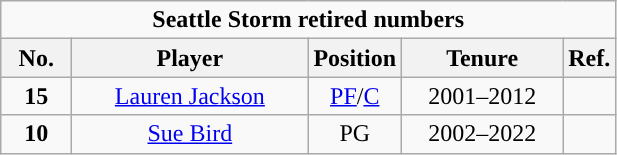<table class="wikitable" style="text-align:center">
<tr>
<td colspan="5"><strong>Seattle Storm retired numbers</strong></td>
</tr>
<tr>
<th style="width:40px; ">No.</th>
<th style="width:150px; ">Player</th>
<th style="width:40px; ">Position</th>
<th style="width:100px; ">Tenure</th>
<th style="width:20px; ">Ref.</th>
</tr>
<tr>
<td><strong>15</strong></td>
<td><a href='#'>Lauren Jackson</a></td>
<td><a href='#'>PF</a>/<a href='#'>C</a></td>
<td>2001–2012</td>
<td></td>
</tr>
<tr>
<td><strong>10</strong></td>
<td><a href='#'>Sue Bird</a></td>
<td>PG</td>
<td>2002–2022</td>
<td></td>
</tr>
</table>
